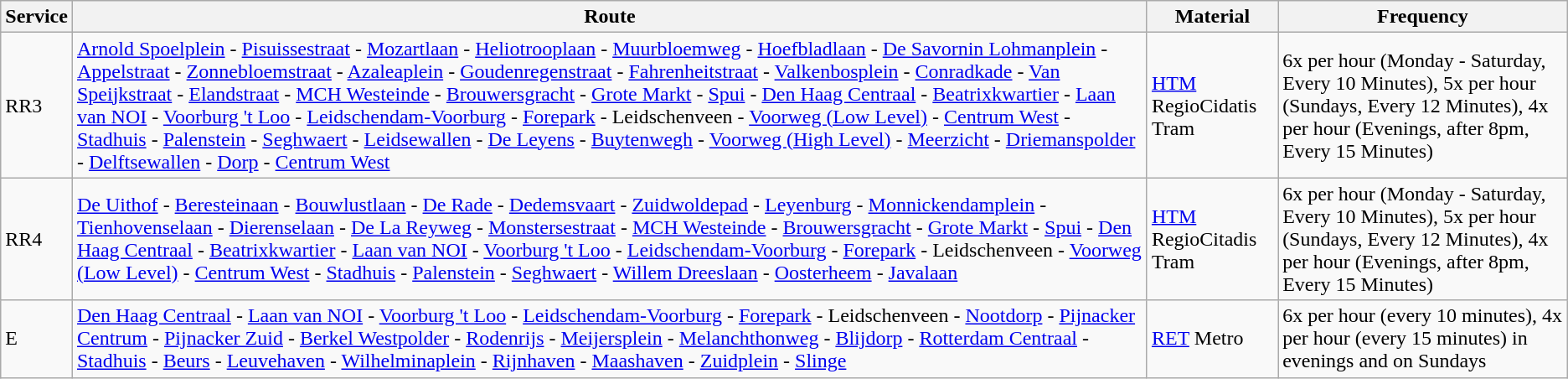<table class="wikitable vatop">
<tr>
<th>Service</th>
<th>Route</th>
<th>Material</th>
<th>Frequency</th>
</tr>
<tr>
<td>RR3</td>
<td><a href='#'>Arnold Spoelplein</a> - <a href='#'>Pisuissestraat</a> - <a href='#'>Mozartlaan</a> - <a href='#'>Heliotrooplaan</a> - <a href='#'>Muurbloemweg</a> - <a href='#'>Hoefbladlaan</a> - <a href='#'>De Savornin Lohmanplein</a> - <a href='#'>Appelstraat</a> - <a href='#'>Zonnebloemstraat</a> - <a href='#'>Azaleaplein</a> - <a href='#'>Goudenregenstraat</a> - <a href='#'>Fahrenheitstraat</a> - <a href='#'>Valkenbosplein</a> - <a href='#'>Conradkade</a> - <a href='#'>Van Speijkstraat</a> - <a href='#'>Elandstraat</a> - <a href='#'>MCH Westeinde</a> - <a href='#'>Brouwersgracht</a> - <a href='#'>Grote Markt</a> - <a href='#'>Spui</a> - <a href='#'>Den Haag Centraal</a> - <a href='#'>Beatrixkwartier</a> - <a href='#'>Laan van NOI</a> - <a href='#'>Voorburg 't Loo</a> - <a href='#'>Leidschendam-Voorburg</a> - <a href='#'>Forepark</a> - Leidschenveen - <a href='#'>Voorweg (Low Level)</a> - <a href='#'>Centrum West</a> - <a href='#'>Stadhuis</a> - <a href='#'>Palenstein</a> - <a href='#'>Seghwaert</a> - <a href='#'>Leidsewallen</a> - <a href='#'>De Leyens</a> - <a href='#'>Buytenwegh</a> - <a href='#'>Voorweg (High Level)</a> - <a href='#'>Meerzicht</a> - <a href='#'>Driemanspolder</a> - <a href='#'>Delftsewallen</a> - <a href='#'>Dorp</a> - <a href='#'>Centrum West</a></td>
<td><a href='#'>HTM</a> RegioCidatis Tram</td>
<td>6x per hour (Monday - Saturday, Every 10 Minutes), 5x per hour (Sundays, Every 12 Minutes), 4x per hour (Evenings, after 8pm, Every 15 Minutes)</td>
</tr>
<tr>
<td>RR4</td>
<td><a href='#'>De Uithof</a> - <a href='#'>Beresteinaan</a> - <a href='#'>Bouwlustlaan</a> - <a href='#'>De Rade</a> - <a href='#'>Dedemsvaart</a> - <a href='#'>Zuidwoldepad</a> - <a href='#'>Leyenburg</a> - <a href='#'>Monnickendamplein</a> - <a href='#'>Tienhovenselaan</a> - <a href='#'>Dierenselaan</a> - <a href='#'>De La Reyweg</a> - <a href='#'>Monstersestraat</a> - <a href='#'>MCH Westeinde</a> - <a href='#'>Brouwersgracht</a> - <a href='#'>Grote Markt</a> - <a href='#'>Spui</a> - <a href='#'>Den Haag Centraal</a> - <a href='#'>Beatrixkwartier</a> - <a href='#'>Laan van NOI</a> - <a href='#'>Voorburg 't Loo</a> - <a href='#'>Leidschendam-Voorburg</a> - <a href='#'>Forepark</a> - Leidschenveen - <a href='#'>Voorweg (Low Level)</a> - <a href='#'>Centrum West</a> - <a href='#'>Stadhuis</a> - <a href='#'>Palenstein</a> - <a href='#'>Seghwaert</a> - <a href='#'>Willem Dreeslaan</a> - <a href='#'>Oosterheem</a> - <a href='#'>Javalaan</a></td>
<td><a href='#'>HTM</a> RegioCitadis Tram</td>
<td>6x per hour (Monday - Saturday, Every 10 Minutes), 5x per hour (Sundays, Every 12 Minutes), 4x per hour (Evenings, after 8pm, Every 15 Minutes)</td>
</tr>
<tr>
<td>E</td>
<td><a href='#'>Den Haag Centraal</a> - <a href='#'>Laan van NOI</a> - <a href='#'>Voorburg 't Loo</a> - <a href='#'>Leidschendam-Voorburg</a> - <a href='#'>Forepark</a> - Leidschenveen - <a href='#'>Nootdorp</a> - <a href='#'>Pijnacker Centrum</a> - <a href='#'>Pijnacker Zuid</a> - <a href='#'>Berkel Westpolder</a> - <a href='#'>Rodenrijs</a> - <a href='#'>Meijersplein</a> - <a href='#'>Melanchthonweg</a> - <a href='#'>Blijdorp</a> - <a href='#'>Rotterdam Centraal</a> - <a href='#'>Stadhuis</a> - <a href='#'>Beurs</a> - <a href='#'>Leuvehaven</a> - <a href='#'>Wilhelminaplein</a> - <a href='#'>Rijnhaven</a> - <a href='#'>Maashaven</a> - <a href='#'>Zuidplein</a> - <a href='#'>Slinge</a></td>
<td><a href='#'>RET</a> Metro</td>
<td>6x per hour (every 10 minutes), 4x per hour (every 15 minutes) in evenings and on Sundays</td>
</tr>
</table>
